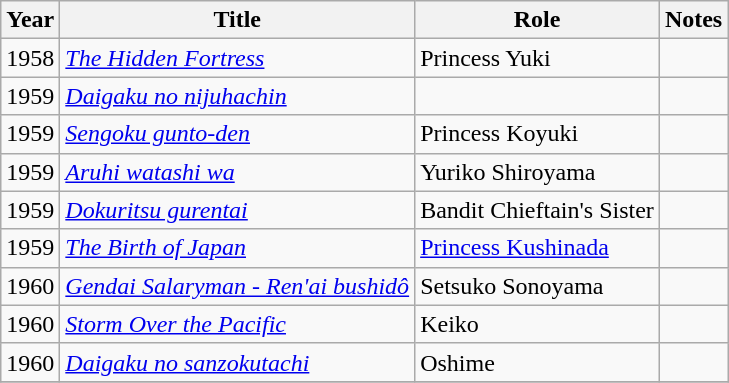<table class="wikitable sortable">
<tr>
<th>Year</th>
<th>Title</th>
<th>Role</th>
<th class="unsortable">Notes</th>
</tr>
<tr>
<td>1958</td>
<td><em><a href='#'>The Hidden Fortress</a></em></td>
<td>Princess Yuki</td>
<td></td>
</tr>
<tr>
<td>1959</td>
<td><em><a href='#'>Daigaku no nijuhachin</a></em></td>
<td></td>
<td></td>
</tr>
<tr>
<td>1959</td>
<td><em><a href='#'>Sengoku gunto-den</a></em></td>
<td>Princess Koyuki</td>
<td></td>
</tr>
<tr>
<td>1959</td>
<td><em><a href='#'>Aruhi watashi wa</a></em></td>
<td>Yuriko Shiroyama</td>
<td></td>
</tr>
<tr>
<td>1959</td>
<td><em><a href='#'>Dokuritsu gurentai</a></em></td>
<td>Bandit Chieftain's Sister</td>
<td></td>
</tr>
<tr>
<td>1959</td>
<td><em><a href='#'>The Birth of Japan</a></em></td>
<td><a href='#'>Princess Kushinada</a></td>
<td></td>
</tr>
<tr>
<td>1960</td>
<td><em><a href='#'>Gendai Salaryman - Ren'ai bushidô</a></em></td>
<td>Setsuko Sonoyama</td>
<td></td>
</tr>
<tr>
<td>1960</td>
<td><em><a href='#'>Storm Over the Pacific</a></em></td>
<td>Keiko</td>
<td></td>
</tr>
<tr>
<td>1960</td>
<td><em><a href='#'>Daigaku no sanzokutachi </a></em></td>
<td>Oshime</td>
<td></td>
</tr>
<tr>
</tr>
</table>
